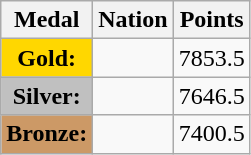<table class="wikitable">
<tr>
<th>Medal</th>
<th>Nation</th>
<th>Points</th>
</tr>
<tr>
<td style="text-align:center;background-color:gold;"><strong>Gold:</strong></td>
<td></td>
<td>7853.5</td>
</tr>
<tr>
<td style="text-align:center;background-color:silver;"><strong>Silver:</strong></td>
<td></td>
<td>7646.5</td>
</tr>
<tr>
<td style="text-align:center;background-color:#CC9966;"><strong>Bronze:</strong></td>
<td></td>
<td>7400.5</td>
</tr>
</table>
